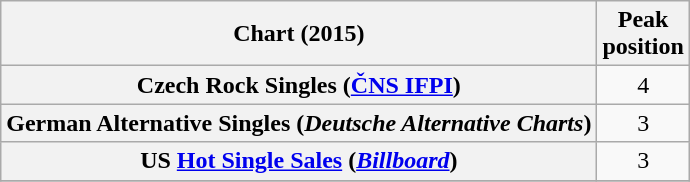<table class="wikitable sortable plainrowheaders" style="text-align:center;">
<tr>
<th scope="col">Chart (2015)</th>
<th scope="col">Peak<br>position</th>
</tr>
<tr>
<th scope="row">Czech Rock Singles (<a href='#'>ČNS IFPI</a>)</th>
<td>4</td>
</tr>
<tr>
<th scope="row">German Alternative Singles (<em>Deutsche Alternative Charts</em>)</th>
<td>3</td>
</tr>
<tr>
<th scope="row">US <a href='#'>Hot Single Sales</a> (<em><a href='#'>Billboard</a></em>)</th>
<td>3</td>
</tr>
<tr>
</tr>
</table>
